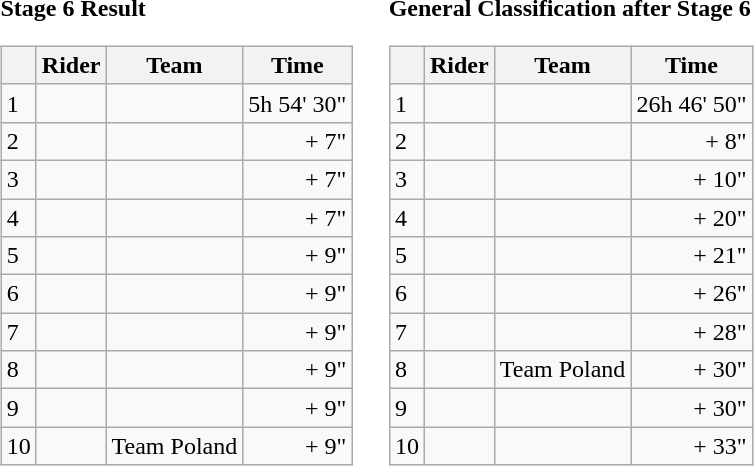<table>
<tr>
<td><strong>Stage 6 Result</strong><br><table class="wikitable">
<tr>
<th></th>
<th>Rider</th>
<th>Team</th>
<th>Time</th>
</tr>
<tr>
<td>1</td>
<td></td>
<td></td>
<td align="right">5h 54' 30"</td>
</tr>
<tr>
<td>2</td>
<td></td>
<td></td>
<td align="right">+ 7"</td>
</tr>
<tr>
<td>3</td>
<td></td>
<td></td>
<td align="right">+ 7"</td>
</tr>
<tr>
<td>4</td>
<td></td>
<td></td>
<td align="right">+ 7"</td>
</tr>
<tr>
<td>5</td>
<td></td>
<td></td>
<td align="right">+ 9"</td>
</tr>
<tr>
<td>6</td>
<td></td>
<td></td>
<td align="right">+ 9"</td>
</tr>
<tr>
<td>7</td>
<td> </td>
<td></td>
<td align="right">+ 9"</td>
</tr>
<tr>
<td>8</td>
<td></td>
<td></td>
<td align="right">+ 9"</td>
</tr>
<tr>
<td>9</td>
<td></td>
<td></td>
<td align="right">+ 9"</td>
</tr>
<tr>
<td>10</td>
<td></td>
<td>Team Poland</td>
<td align="right">+ 9"</td>
</tr>
</table>
</td>
<td></td>
<td><strong>General Classification after Stage 6</strong><br><table class="wikitable">
<tr>
<th></th>
<th>Rider</th>
<th>Team</th>
<th>Time</th>
</tr>
<tr>
<td>1</td>
<td> </td>
<td></td>
<td align="right">26h 46' 50"</td>
</tr>
<tr>
<td>2</td>
<td> </td>
<td></td>
<td align="right">+ 8"</td>
</tr>
<tr>
<td>3</td>
<td></td>
<td></td>
<td align="right">+ 10"</td>
</tr>
<tr>
<td>4</td>
<td></td>
<td></td>
<td align="right">+ 20"</td>
</tr>
<tr>
<td>5</td>
<td></td>
<td></td>
<td align="right">+ 21"</td>
</tr>
<tr>
<td>6</td>
<td></td>
<td></td>
<td align="right">+ 26"</td>
</tr>
<tr>
<td>7</td>
<td></td>
<td></td>
<td align="right">+ 28"</td>
</tr>
<tr>
<td>8</td>
<td></td>
<td>Team Poland</td>
<td align="right">+ 30"</td>
</tr>
<tr>
<td>9</td>
<td></td>
<td></td>
<td align="right">+ 30"</td>
</tr>
<tr>
<td>10</td>
<td></td>
<td></td>
<td align="right">+ 33"</td>
</tr>
</table>
</td>
</tr>
</table>
